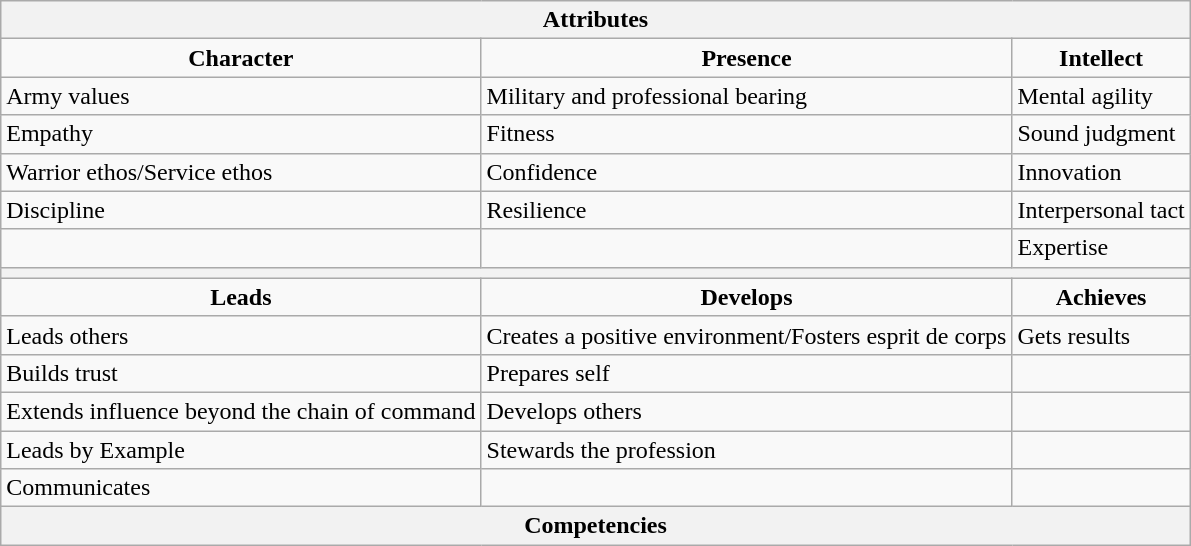<table class="wikitable">
<tr>
<th colspan="3">Attributes</th>
</tr>
<tr>
<td style="text-align:center"><strong>Character</strong></td>
<td style="text-align:center"><strong>Presence</strong></td>
<td style="text-align:center"><strong>Intellect</strong></td>
</tr>
<tr>
<td>Army values</td>
<td>Military and professional bearing</td>
<td>Mental agility</td>
</tr>
<tr>
<td>Empathy</td>
<td>Fitness</td>
<td>Sound judgment</td>
</tr>
<tr>
<td>Warrior ethos/Service ethos</td>
<td>Confidence</td>
<td>Innovation</td>
</tr>
<tr>
<td>Discipline</td>
<td>Resilience</td>
<td>Interpersonal tact</td>
</tr>
<tr>
<td></td>
<td></td>
<td>Expertise</td>
</tr>
<tr>
<th colspan="3"></th>
</tr>
<tr>
<td style="text-align:center"><strong>Leads</strong></td>
<td style="text-align:center"><strong>Develops</strong></td>
<td style="text-align:center"><strong>Achieves</strong></td>
</tr>
<tr>
<td>Leads others</td>
<td>Creates a positive environment/Fosters esprit de corps</td>
<td>Gets results</td>
</tr>
<tr>
<td>Builds trust</td>
<td>Prepares self</td>
<td></td>
</tr>
<tr>
<td>Extends influence beyond the chain of command</td>
<td>Develops others</td>
<td></td>
</tr>
<tr>
<td>Leads by Example</td>
<td>Stewards the profession</td>
<td></td>
</tr>
<tr>
<td>Communicates</td>
<td></td>
<td></td>
</tr>
<tr>
<th colspan="3">Competencies</th>
</tr>
</table>
